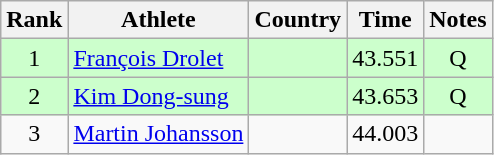<table class="wikitable" style="text-align:center">
<tr>
<th>Rank</th>
<th>Athlete</th>
<th>Country</th>
<th>Time</th>
<th>Notes</th>
</tr>
<tr bgcolor=ccffcc>
<td>1</td>
<td align=left><a href='#'>François Drolet</a></td>
<td align=left></td>
<td>43.551</td>
<td>Q</td>
</tr>
<tr bgcolor=ccffcc>
<td>2</td>
<td align=left><a href='#'>Kim Dong-sung</a></td>
<td align=left></td>
<td>43.653</td>
<td>Q</td>
</tr>
<tr>
<td>3</td>
<td align=left><a href='#'>Martin Johansson</a></td>
<td align=left></td>
<td>44.003</td>
<td></td>
</tr>
</table>
